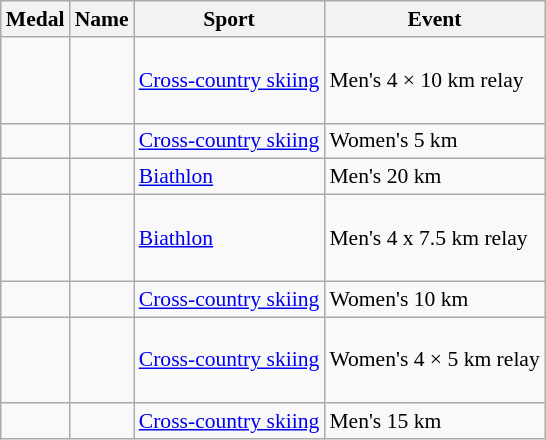<table class="wikitable sortable" style="font-size:90%">
<tr>
<th>Medal</th>
<th>Name</th>
<th>Sport</th>
<th>Event</th>
</tr>
<tr>
<td></td>
<td> <br>  <br>  <br> </td>
<td><a href='#'>Cross-country skiing</a></td>
<td>Men's 4 × 10 km relay</td>
</tr>
<tr>
<td></td>
<td></td>
<td><a href='#'>Cross-country skiing</a></td>
<td>Women's 5 km</td>
</tr>
<tr>
<td></td>
<td></td>
<td><a href='#'>Biathlon</a></td>
<td>Men's 20 km</td>
</tr>
<tr>
<td></td>
<td> <br>  <br>  <br> </td>
<td><a href='#'>Biathlon</a></td>
<td>Men's 4 x 7.5 km relay</td>
</tr>
<tr>
<td></td>
<td></td>
<td><a href='#'>Cross-country skiing</a></td>
<td>Women's 10 km</td>
</tr>
<tr>
<td></td>
<td> <br>  <br>  <br> </td>
<td><a href='#'>Cross-country skiing</a></td>
<td>Women's 4 × 5 km relay</td>
</tr>
<tr>
<td></td>
<td></td>
<td><a href='#'>Cross-country skiing</a></td>
<td>Men's 15 km</td>
</tr>
</table>
